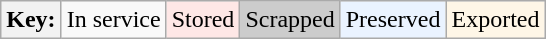<table class="wikitable">
<tr>
<th>Key:</th>
<td>In service</td>
<td bgcolor=#fee7e6>Stored</td>
<td bgcolor=#cccccc>Scrapped</td>
<td bgcolor=#eaf3ff>Preserved</td>
<td bgcolor=#fef6e7>Exported</td>
</tr>
</table>
